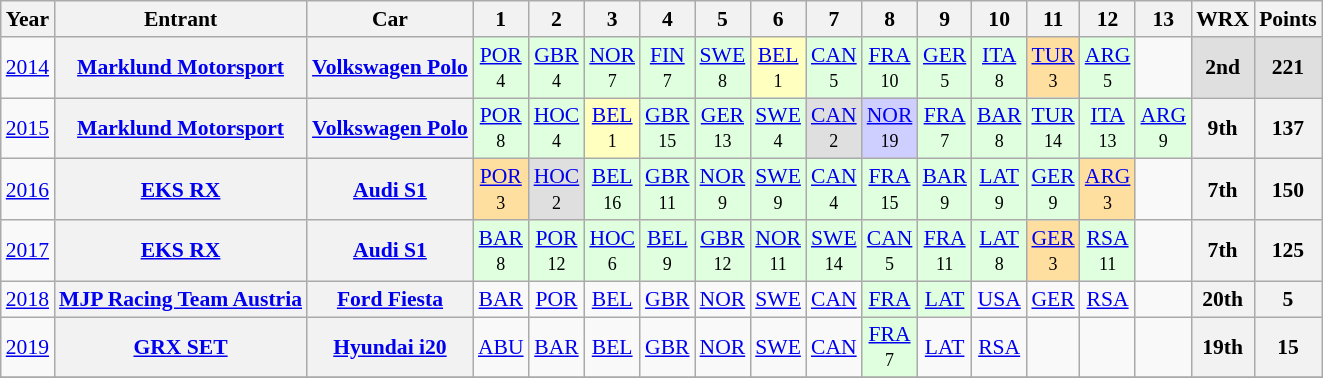<table class="wikitable" border="1" style="text-align:center; font-size:90%;">
<tr valign="top">
<th>Year</th>
<th>Entrant</th>
<th>Car</th>
<th>1</th>
<th>2</th>
<th>3</th>
<th>4</th>
<th>5</th>
<th>6</th>
<th>7</th>
<th>8</th>
<th>9</th>
<th>10</th>
<th>11</th>
<th>12</th>
<th>13</th>
<th>WRX</th>
<th>Points</th>
</tr>
<tr>
<td><a href='#'>2014</a></td>
<th><a href='#'>Marklund Motorsport</a></th>
<th><a href='#'>Volkswagen Polo</a></th>
<td style="background:#DFFFDF;"><a href='#'>POR</a><br><small>4</small></td>
<td style="background:#DFFFDF;"><a href='#'>GBR</a><br><small>4</small></td>
<td style="background:#DFFFDF;"><a href='#'>NOR</a><br><small>7</small></td>
<td style="background:#DFFFDF;"><a href='#'>FIN</a><br><small>7</small></td>
<td style="background:#DFFFDF;"><a href='#'>SWE</a><br><small>8</small></td>
<td style="background:#FFFFBF;"><a href='#'>BEL</a><br><small>1</small></td>
<td style="background:#DFFFDF;"><a href='#'>CAN</a><br><small>5</small></td>
<td style="background:#DFFFDF;"><a href='#'>FRA</a><br><small>10</small></td>
<td style="background:#DFFFDF;"><a href='#'>GER</a><br><small>5</small></td>
<td style="background:#DFFFDF;"><a href='#'>ITA</a><br><small>8</small></td>
<td style="background:#FFDF9F;"><a href='#'>TUR</a><br><small>3</small></td>
<td style="background:#DFFFDF;"><a href='#'>ARG</a><br><small>5</small></td>
<td></td>
<th style="background:#DFDFDF;">2nd</th>
<th style="background:#DFDFDF;">221</th>
</tr>
<tr>
<td><a href='#'>2015</a></td>
<th><a href='#'>Marklund Motorsport</a></th>
<th><a href='#'>Volkswagen Polo</a></th>
<td style="background:#DFFFDF;"><a href='#'>POR</a><br><small>8</small></td>
<td style="background:#DFFFDF;"><a href='#'>HOC</a><br><small>4</small></td>
<td style="background:#FFFFBF;"><a href='#'>BEL</a><br><small>1</small></td>
<td style="background:#DFFFDF;"><a href='#'>GBR</a><br><small>15</small></td>
<td style="background:#DFFFDF;"><a href='#'>GER</a><br><small>13</small></td>
<td style="background:#DFFFDF;"><a href='#'>SWE</a><br><small>4</small></td>
<td style="background:#DFDFDF;"><a href='#'>CAN</a><br><small>2</small></td>
<td style="background:#CFCFFF;"><a href='#'>NOR</a><br><small>19</small></td>
<td style="background:#DFFFDF;"><a href='#'>FRA</a><br><small>7</small></td>
<td style="background:#DFFFDF;"><a href='#'>BAR</a><br><small>8</small></td>
<td style="background:#DFFFDF;"><a href='#'>TUR</a><br><small>14</small></td>
<td style="background:#DFFFDF;"><a href='#'>ITA</a><br><small>13</small></td>
<td style="background:#DFFFDF;"><a href='#'>ARG</a><br><small>9</small></td>
<th>9th</th>
<th>137</th>
</tr>
<tr>
<td><a href='#'>2016</a></td>
<th><a href='#'>EKS RX</a></th>
<th><a href='#'>Audi S1</a></th>
<td style="background:#FFDF9F;"><a href='#'>POR</a><br><small>3</small></td>
<td style="background:#DFDFDF;"><a href='#'>HOC</a><br><small>2</small></td>
<td style="background:#DFFFDF;"><a href='#'>BEL</a><br><small>16</small></td>
<td style="background:#DFFFDF;"><a href='#'>GBR</a><br><small>11</small></td>
<td style="background:#DFFFDF;"><a href='#'>NOR</a><br><small>9</small></td>
<td style="background:#DFFFDF;"><a href='#'>SWE</a><br><small>9</small></td>
<td style="background:#DFFFDF;"><a href='#'>CAN</a><br><small>4</small></td>
<td style="background:#DFFFDF;"><a href='#'>FRA</a><br><small>15</small></td>
<td style="background:#DFFFDF;"><a href='#'>BAR</a><br><small>9</small></td>
<td style="background:#DFFFDF;"><a href='#'>LAT</a><br><small>9</small></td>
<td style="background:#DFFFDF;"><a href='#'>GER</a><br><small>9</small></td>
<td style="background:#FFDF9F;"><a href='#'>ARG</a><br><small>3</small></td>
<td></td>
<th>7th</th>
<th>150</th>
</tr>
<tr>
<td><a href='#'>2017</a></td>
<th><a href='#'>EKS RX</a></th>
<th><a href='#'>Audi S1</a></th>
<td style="background:#DFFFDF;"><a href='#'>BAR</a><br><small>8</small></td>
<td style="background:#DFFFDF;"><a href='#'>POR</a><br><small>12</small></td>
<td style="background:#DFFFDF;"><a href='#'>HOC</a><br><small>6</small></td>
<td style="background:#DFFFDF;"><a href='#'>BEL</a><br><small>9</small></td>
<td style="background:#DFFFDF;"><a href='#'>GBR</a><br><small>12</small></td>
<td style="background:#DFFFDF;"><a href='#'>NOR</a><br><small>11</small></td>
<td style="background:#DFFFDF;"><a href='#'>SWE</a><br><small>14</small></td>
<td style="background:#DFFFDF;"><a href='#'>CAN</a><br><small>5</small></td>
<td style="background:#DFFFDF;"><a href='#'>FRA</a><br><small>11</small></td>
<td style="background:#DFFFDF;"><a href='#'>LAT</a><br><small>8</small></td>
<td style="background:#FFDF9F;"><a href='#'>GER</a><br><small>3</small></td>
<td style="background:#DFFFDF;"><a href='#'>RSA</a><br><small>11</small></td>
<td></td>
<th>7th</th>
<th>125</th>
</tr>
<tr>
<td><a href='#'>2018</a></td>
<th><a href='#'>MJP Racing Team Austria</a></th>
<th><a href='#'>Ford Fiesta</a></th>
<td><a href='#'>BAR</a></td>
<td><a href='#'>POR</a></td>
<td><a href='#'>BEL</a></td>
<td><a href='#'>GBR</a></td>
<td><a href='#'>NOR</a></td>
<td><a href='#'>SWE</a></td>
<td><a href='#'>CAN</a></td>
<td style="background:#DFFFDF;"><a href='#'>FRA</a><br></td>
<td style="background:#DFFFDF;"><a href='#'>LAT</a><br></td>
<td><a href='#'>USA</a></td>
<td><a href='#'>GER</a></td>
<td><a href='#'>RSA</a></td>
<td></td>
<th>20th</th>
<th>5</th>
</tr>
<tr>
<td><a href='#'>2019</a></td>
<th><a href='#'>GRX SET</a></th>
<th><a href='#'>Hyundai i20</a></th>
<td><a href='#'>ABU</a></td>
<td><a href='#'>BAR</a></td>
<td><a href='#'>BEL</a></td>
<td><a href='#'>GBR</a></td>
<td><a href='#'>NOR</a></td>
<td><a href='#'>SWE</a></td>
<td><a href='#'>CAN</a></td>
<td style="background:#DFFFDF;"><a href='#'>FRA</a><br><small>7</small></td>
<td><a href='#'>LAT</a></td>
<td><a href='#'>RSA</a></td>
<td></td>
<td></td>
<td></td>
<th>19th</th>
<th>15</th>
</tr>
<tr>
</tr>
</table>
